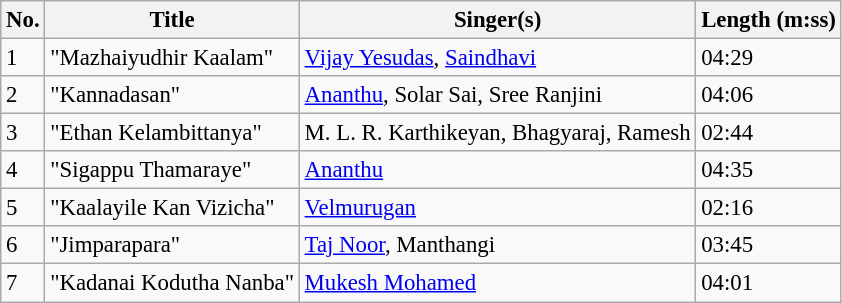<table class="wikitable" style="font-size:95%;">
<tr>
<th>No.</th>
<th>Title</th>
<th>Singer(s)</th>
<th>Length (m:ss)</th>
</tr>
<tr>
<td>1</td>
<td>"Mazhaiyudhir Kaalam"</td>
<td><a href='#'>Vijay Yesudas</a>, <a href='#'>Saindhavi</a></td>
<td>04:29</td>
</tr>
<tr>
<td>2</td>
<td>"Kannadasan"</td>
<td><a href='#'>Ananthu</a>, Solar Sai, Sree Ranjini</td>
<td>04:06</td>
</tr>
<tr>
<td>3</td>
<td>"Ethan Kelambittanya"</td>
<td>M. L. R. Karthikeyan, Bhagyaraj, Ramesh</td>
<td>02:44</td>
</tr>
<tr>
<td>4</td>
<td>"Sigappu Thamaraye"</td>
<td><a href='#'>Ananthu</a></td>
<td>04:35</td>
</tr>
<tr>
<td>5</td>
<td>"Kaalayile Kan Vizicha"</td>
<td><a href='#'>Velmurugan</a></td>
<td>02:16</td>
</tr>
<tr>
<td>6</td>
<td>"Jimparapara"</td>
<td><a href='#'>Taj Noor</a>, Manthangi</td>
<td>03:45</td>
</tr>
<tr>
<td>7</td>
<td>"Kadanai Kodutha Nanba"</td>
<td><a href='#'>Mukesh Mohamed</a></td>
<td>04:01</td>
</tr>
</table>
